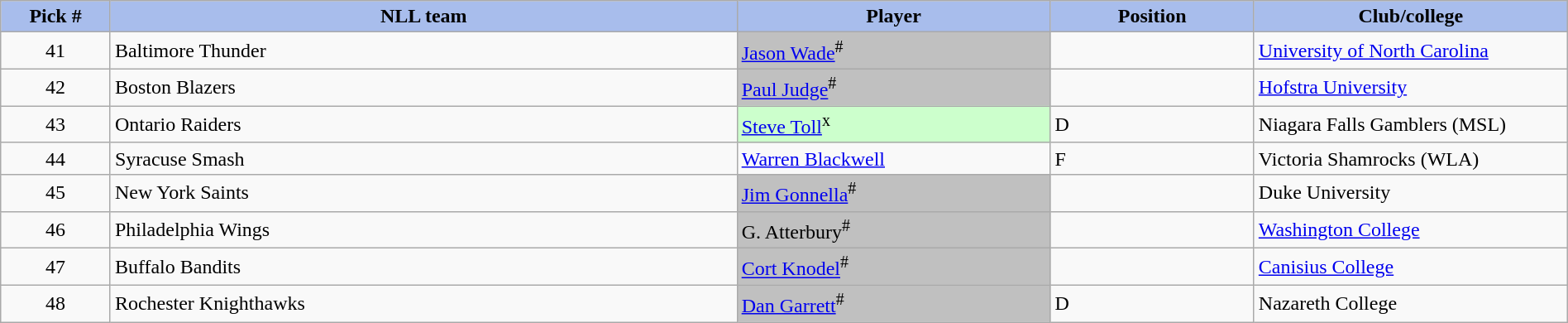<table class="wikitable" style="width: 100%">
<tr>
<th style="background:#a8bdec; width:7%;">Pick #</th>
<th style="width:40%; background:#a8bdec;">NLL team</th>
<th style="width:20%; background:#a8bdec;">Player</th>
<th style="width:13%; background:#a8bdec;">Position</th>
<th style="width:20%; background:#a8bdec;">Club/college</th>
</tr>
<tr>
<td align=center>41</td>
<td>Baltimore Thunder</td>
<td bgcolor="#C0C0C0"><a href='#'>Jason Wade</a><sup>#</sup></td>
<td></td>
<td><a href='#'>University of North Carolina</a></td>
</tr>
<tr>
<td align=center>42</td>
<td>Boston Blazers</td>
<td bgcolor="#C0C0C0"><a href='#'>Paul Judge</a><sup>#</sup></td>
<td></td>
<td><a href='#'>Hofstra University</a></td>
</tr>
<tr>
<td align=center>43</td>
<td>Ontario Raiders</td>
<td bgcolor="#CCFFCC"><a href='#'>Steve Toll</a><sup>x</sup></td>
<td>D</td>
<td>Niagara Falls Gamblers (MSL)</td>
</tr>
<tr>
<td align=center>44</td>
<td>Syracuse Smash</td>
<td><a href='#'>Warren Blackwell</a></td>
<td>F</td>
<td>Victoria Shamrocks (WLA)</td>
</tr>
<tr>
<td align=center>45</td>
<td>New York Saints</td>
<td bgcolor="#C0C0C0"><a href='#'>Jim Gonnella</a><sup>#</sup></td>
<td></td>
<td>Duke University</td>
</tr>
<tr>
<td align=center>46</td>
<td>Philadelphia Wings</td>
<td bgcolor="#C0C0C0">G. Atterbury<sup>#</sup></td>
<td></td>
<td><a href='#'>Washington College</a></td>
</tr>
<tr>
<td align=center>47</td>
<td>Buffalo Bandits</td>
<td bgcolor="#C0C0C0"><a href='#'>Cort Knodel</a><sup>#</sup></td>
<td></td>
<td><a href='#'>Canisius College</a></td>
</tr>
<tr>
<td align=center>48</td>
<td>Rochester Knighthawks</td>
<td bgcolor="#C0C0C0"><a href='#'>Dan Garrett</a><sup>#</sup></td>
<td>D</td>
<td>Nazareth College</td>
</tr>
</table>
